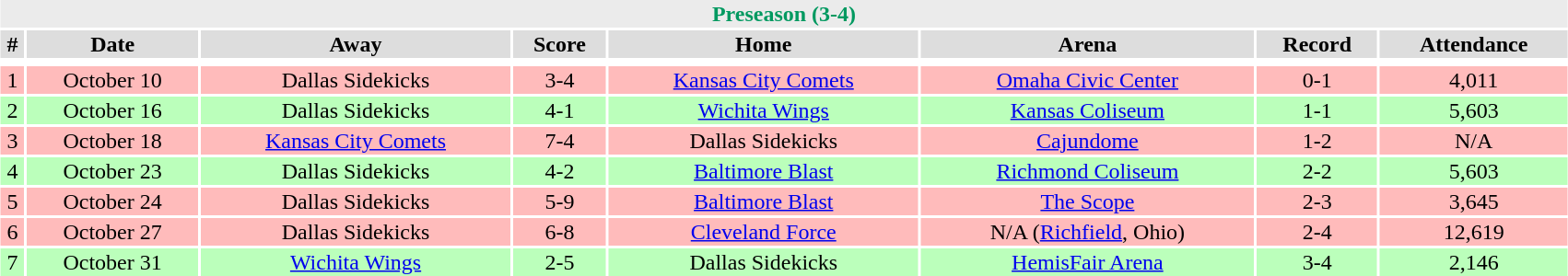<table class="toccolours collapsible collapsed" width=90% style="clear:both; margin:1.5em auto; text-align:center;">
<tr>
<th colspan=11 style="background:#EBEBEB; color:#009960;">Preseason (3-4)</th>
</tr>
<tr align="center" bgcolor="#dddddd">
<td><strong>#</strong></td>
<td><strong>Date</strong></td>
<td><strong>Away</strong></td>
<td><strong>Score</strong></td>
<td><strong>Home</strong></td>
<td><strong>Arena</strong></td>
<td><strong>Record</strong></td>
<td><strong>Attendance</strong></td>
</tr>
<tr align="center" bgcolor="#ccffcc">
</tr>
<tr>
</tr>
<tr align="center" bgcolor="#ffbbbb">
<td>1</td>
<td>October 10</td>
<td>Dallas Sidekicks</td>
<td>3-4</td>
<td><a href='#'>Kansas City Comets</a></td>
<td><a href='#'>Omaha Civic Center</a></td>
<td>0-1</td>
<td>4,011</td>
</tr>
<tr align="center" bgcolor="#bbffbb">
<td>2</td>
<td>October 16</td>
<td>Dallas Sidekicks</td>
<td>4-1</td>
<td><a href='#'>Wichita Wings</a></td>
<td><a href='#'>Kansas Coliseum</a></td>
<td>1-1</td>
<td>5,603</td>
</tr>
<tr align="center" bgcolor="#ffbbbb">
<td>3</td>
<td>October 18</td>
<td><a href='#'>Kansas City Comets</a></td>
<td>7-4</td>
<td>Dallas Sidekicks</td>
<td><a href='#'>Cajundome</a></td>
<td>1-2</td>
<td>N/A</td>
</tr>
<tr align="center" bgcolor="#bbffbb">
<td>4</td>
<td>October 23</td>
<td>Dallas Sidekicks</td>
<td>4-2</td>
<td><a href='#'>Baltimore Blast</a></td>
<td><a href='#'>Richmond Coliseum</a></td>
<td>2-2</td>
<td>5,603</td>
</tr>
<tr align="center" bgcolor="#ffbbbb">
<td>5</td>
<td>October 24</td>
<td>Dallas Sidekicks</td>
<td>5-9</td>
<td><a href='#'>Baltimore Blast</a></td>
<td><a href='#'>The Scope</a></td>
<td>2-3</td>
<td>3,645</td>
</tr>
<tr align="center" bgcolor="#ffbbbb">
<td>6</td>
<td>October 27</td>
<td>Dallas Sidekicks</td>
<td>6-8</td>
<td><a href='#'>Cleveland Force</a></td>
<td>N/A (<a href='#'>Richfield</a>, Ohio)</td>
<td>2-4</td>
<td>12,619</td>
</tr>
<tr align="center" bgcolor="#bbffbb">
<td>7</td>
<td>October 31</td>
<td><a href='#'>Wichita Wings</a></td>
<td>2-5</td>
<td>Dallas Sidekicks</td>
<td><a href='#'>HemisFair Arena</a></td>
<td>3-4</td>
<td>2,146</td>
</tr>
</table>
